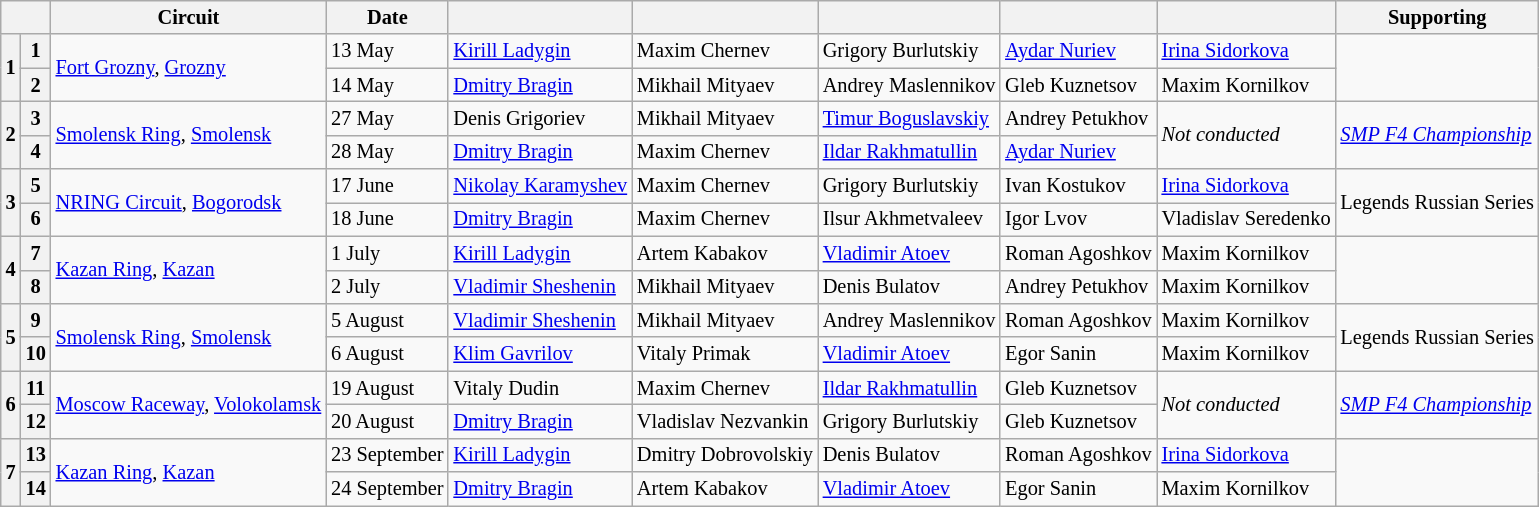<table class="wikitable" style="font-size: 85%">
<tr>
<th colspan=2></th>
<th>Circuit</th>
<th>Date</th>
<th></th>
<th></th>
<th></th>
<th></th>
<th></th>
<th>Supporting</th>
</tr>
<tr>
<th rowspan=2>1</th>
<th>1</th>
<td rowspan=2><a href='#'>Fort Grozny</a>, <a href='#'>Grozny</a></td>
<td>13 May</td>
<td><a href='#'>Kirill Ladygin</a></td>
<td>Maxim Chernev</td>
<td>Grigory Burlutskiy</td>
<td><a href='#'>Aydar Nuriev</a></td>
<td><a href='#'>Irina Sidorkova</a></td>
<td rowspan=2></td>
</tr>
<tr>
<th>2</th>
<td>14 May</td>
<td><a href='#'>Dmitry Bragin</a></td>
<td>Mikhail Mityaev</td>
<td>Andrey Maslennikov</td>
<td>Gleb Kuznetsov</td>
<td>Maxim Kornilkov</td>
</tr>
<tr>
<th rowspan=2>2</th>
<th>3</th>
<td rowspan=2><a href='#'>Smolensk Ring</a>, <a href='#'>Smolensk</a></td>
<td>27 May</td>
<td>Denis Grigoriev</td>
<td>Mikhail Mityaev</td>
<td><a href='#'>Timur Boguslavskiy</a></td>
<td>Andrey Petukhov</td>
<td rowspan=2><em>Not conducted</em></td>
<td rowspan=2><em><a href='#'>SMP F4 Championship</a></em></td>
</tr>
<tr>
<th>4</th>
<td>28 May</td>
<td><a href='#'>Dmitry Bragin</a></td>
<td>Maxim Chernev</td>
<td><a href='#'>Ildar Rakhmatullin</a></td>
<td><a href='#'>Aydar Nuriev</a></td>
</tr>
<tr>
<th rowspan=2>3</th>
<th>5</th>
<td rowspan=2><a href='#'>NRING Circuit</a>, <a href='#'>Bogorodsk</a></td>
<td>17 June</td>
<td><a href='#'>Nikolay Karamyshev</a></td>
<td>Maxim Chernev</td>
<td>Grigory Burlutskiy</td>
<td>Ivan Kostukov</td>
<td><a href='#'>Irina Sidorkova</a></td>
<td rowspan=2>Legends Russian Series</td>
</tr>
<tr>
<th>6</th>
<td>18 June</td>
<td><a href='#'>Dmitry Bragin</a></td>
<td>Maxim Chernev</td>
<td>Ilsur Akhmetvaleev</td>
<td>Igor Lvov</td>
<td>Vladislav Seredenko</td>
</tr>
<tr>
<th rowspan=2>4</th>
<th>7</th>
<td rowspan=2><a href='#'>Kazan Ring</a>, <a href='#'>Kazan</a></td>
<td>1 July</td>
<td><a href='#'>Kirill Ladygin</a></td>
<td>Artem Kabakov</td>
<td><a href='#'>Vladimir Atoev</a></td>
<td>Roman Agoshkov</td>
<td>Maxim Kornilkov</td>
<td rowspan=2></td>
</tr>
<tr>
<th>8</th>
<td>2 July</td>
<td><a href='#'>Vladimir Sheshenin</a></td>
<td>Mikhail Mityaev</td>
<td>Denis Bulatov</td>
<td>Andrey Petukhov</td>
<td>Maxim Kornilkov</td>
</tr>
<tr>
<th rowspan=2>5</th>
<th>9</th>
<td rowspan=2><a href='#'>Smolensk Ring</a>, <a href='#'>Smolensk</a></td>
<td>5 August</td>
<td><a href='#'>Vladimir Sheshenin</a></td>
<td>Mikhail Mityaev</td>
<td>Andrey Maslennikov</td>
<td>Roman Agoshkov</td>
<td>Maxim Kornilkov</td>
<td rowspan=2>Legends Russian Series</td>
</tr>
<tr>
<th>10</th>
<td>6 August</td>
<td><a href='#'>Klim Gavrilov</a></td>
<td>Vitaly Primak</td>
<td><a href='#'>Vladimir Atoev</a></td>
<td>Egor Sanin</td>
<td>Maxim Kornilkov</td>
</tr>
<tr>
<th rowspan=2>6</th>
<th>11</th>
<td rowspan=2><a href='#'>Moscow Raceway</a>, <a href='#'>Volokolamsk</a></td>
<td>19 August</td>
<td>Vitaly Dudin</td>
<td>Maxim Chernev</td>
<td><a href='#'>Ildar Rakhmatullin</a></td>
<td>Gleb Kuznetsov</td>
<td rowspan=2><em>Not conducted</em></td>
<td rowspan=2><em><a href='#'>SMP F4 Championship</a></em></td>
</tr>
<tr>
<th>12</th>
<td>20 August</td>
<td><a href='#'>Dmitry Bragin</a></td>
<td>Vladislav Nezvankin</td>
<td>Grigory Burlutskiy</td>
<td>Gleb Kuznetsov</td>
</tr>
<tr>
<th rowspan=2>7</th>
<th>13</th>
<td rowspan=2><a href='#'>Kazan Ring</a>, <a href='#'>Kazan</a></td>
<td>23 September</td>
<td><a href='#'>Kirill Ladygin</a></td>
<td>Dmitry Dobrovolskiy</td>
<td>Denis Bulatov</td>
<td>Roman Agoshkov</td>
<td><a href='#'>Irina Sidorkova</a></td>
<td rowspan=2></td>
</tr>
<tr>
<th>14</th>
<td>24 September</td>
<td><a href='#'>Dmitry Bragin</a></td>
<td>Artem Kabakov</td>
<td><a href='#'>Vladimir Atoev</a></td>
<td>Egor Sanin</td>
<td>Maxim Kornilkov</td>
</tr>
</table>
